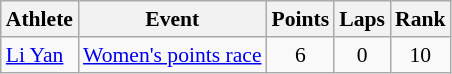<table class=wikitable style="font-size:90%">
<tr>
<th>Athlete</th>
<th>Event</th>
<th>Points</th>
<th>Laps</th>
<th>Rank</th>
</tr>
<tr align=center>
<td align=left><a href='#'>Li Yan</a></td>
<td align=left><a href='#'>Women's points race</a></td>
<td>6</td>
<td>0</td>
<td>10</td>
</tr>
</table>
